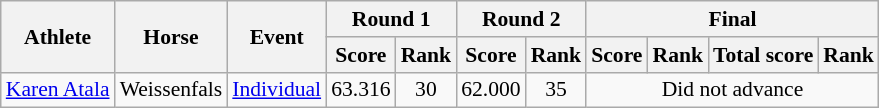<table class=wikitable style="font-size:90%">
<tr>
<th rowspan="2">Athlete</th>
<th rowspan="2">Horse</th>
<th rowspan="2">Event</th>
<th colspan="2">Round 1</th>
<th colspan="2">Round 2</th>
<th colspan="4">Final</th>
</tr>
<tr>
<th>Score</th>
<th>Rank</th>
<th>Score</th>
<th>Rank</th>
<th>Score</th>
<th>Rank</th>
<th>Total score</th>
<th>Rank</th>
</tr>
<tr>
<td><a href='#'>Karen Atala</a></td>
<td>Weissenfals</td>
<td><a href='#'>Individual</a></td>
<td align="center">63.316</td>
<td align="center">30</td>
<td align="center">62.000</td>
<td align="center">35</td>
<td colspan="4" align="center">Did not advance</td>
</tr>
</table>
